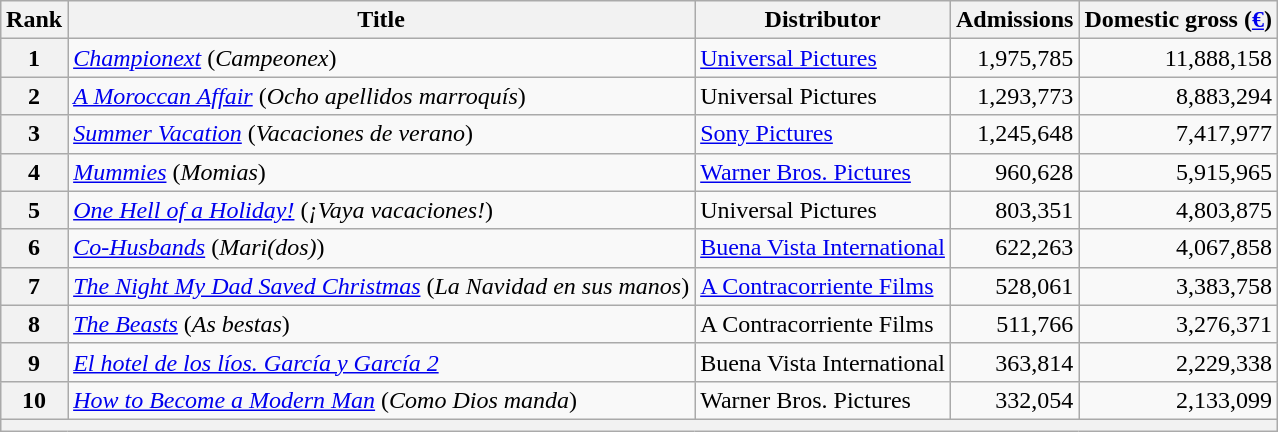<table class="wikitable" style="margin:1em auto;">
<tr>
<th>Rank</th>
<th>Title</th>
<th>Distributor</th>
<th>Admissions</th>
<th>Domestic gross (<a href='#'>€</a>)</th>
</tr>
<tr>
<th align = "center">1</th>
<td><em><a href='#'>Championext</a></em> (<em>Campeonex</em>)</td>
<td><a href='#'>Universal Pictures</a></td>
<td align = "right">1,975,785</td>
<td align = "right">11,888,158</td>
</tr>
<tr>
<th align = "center">2</th>
<td><em><a href='#'>A Moroccan Affair</a></em> (<em>Ocho apellidos marroquís</em>)</td>
<td>Universal Pictures</td>
<td align = "right">1,293,773</td>
<td align = "right">8,883,294</td>
</tr>
<tr>
<th align = "center">3</th>
<td><em><a href='#'>Summer Vacation</a></em> (<em>Vacaciones de verano</em>)</td>
<td><a href='#'>Sony Pictures</a></td>
<td align = "right">1,245,648</td>
<td align = "right">7,417,977</td>
</tr>
<tr>
<th align = "center">4</th>
<td><em><a href='#'>Mummies</a></em> (<em>Momias</em>)</td>
<td><a href='#'>Warner Bros. Pictures</a></td>
<td align = "right">960,628</td>
<td align = "right">5,915,965</td>
</tr>
<tr>
<th align = "center">5</th>
<td><em><a href='#'>One Hell of a Holiday!</a></em> (<em>¡Vaya vacaciones!</em>)</td>
<td>Universal Pictures</td>
<td align = "right">803,351</td>
<td align = "right">4,803,875</td>
</tr>
<tr>
<th align = "center">6</th>
<td><em><a href='#'>Co-Husbands</a></em> (<em>Mari(dos)</em>)</td>
<td><a href='#'>Buena Vista International</a></td>
<td align = "right">622,263</td>
<td align = "right">4,067,858</td>
</tr>
<tr>
<th align = "center">7</th>
<td><em><a href='#'>The Night My Dad Saved Christmas</a></em> (<em>La Navidad en sus manos</em>)</td>
<td><a href='#'>A Contracorriente Films</a></td>
<td align = "right">528,061</td>
<td align = "right">3,383,758</td>
</tr>
<tr>
<th align = "center">8</th>
<td><em><a href='#'>The Beasts</a></em> (<em>As bestas</em>) </td>
<td>A Contracorriente Films</td>
<td align = "right">511,766</td>
<td align = "right">3,276,371</td>
</tr>
<tr>
<th align = "center">9</th>
<td><em><a href='#'>El hotel de los líos. García y García 2</a></em></td>
<td>Buena Vista International</td>
<td align = "right">363,814</td>
<td align = "right">2,229,338</td>
</tr>
<tr>
<th align = "center">10</th>
<td><em><a href='#'>How to Become a Modern Man</a></em> (<em>Como Dios manda</em>)</td>
<td>Warner Bros. Pictures</td>
<td align = "right">332,054</td>
<td align = "right">2,133,099</td>
</tr>
<tr>
<th align = "center" colspan = "5"></th>
</tr>
</table>
